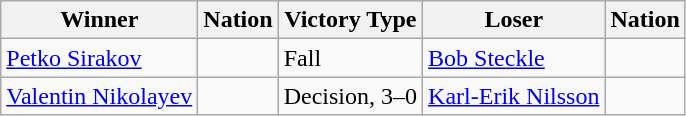<table class="wikitable sortable" style="text-align:left;">
<tr>
<th>Winner</th>
<th>Nation</th>
<th>Victory Type</th>
<th>Loser</th>
<th>Nation</th>
</tr>
<tr>
<td><a href='#'>Petko Sirakov</a></td>
<td></td>
<td>Fall</td>
<td><a href='#'>Bob Steckle</a></td>
<td></td>
</tr>
<tr>
<td><a href='#'>Valentin Nikolayev</a></td>
<td></td>
<td>Decision, 3–0</td>
<td><a href='#'>Karl-Erik Nilsson</a></td>
<td></td>
</tr>
</table>
